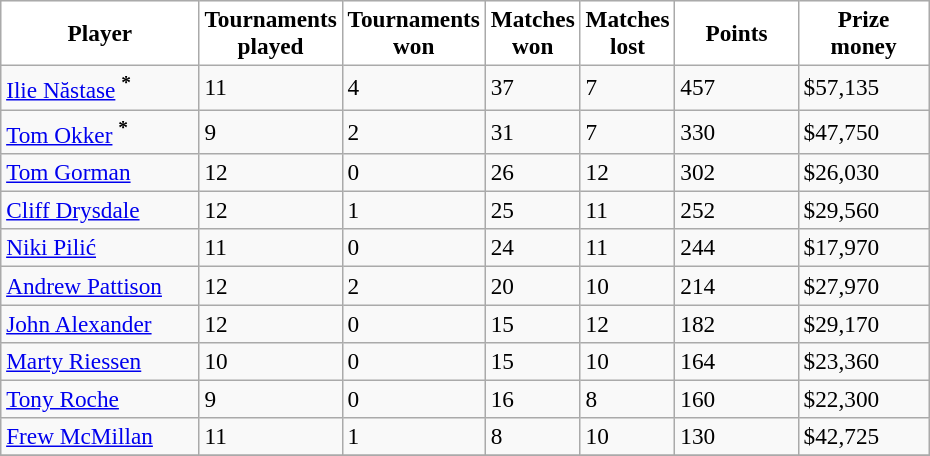<table class="sortable wikitable" style=font-size:97%>
<tr>
<th width=125 style="background:#FFFFFF">Player</th>
<th width=70 style="background:#FFFFFF">Tournaments played</th>
<th width=70 style="background:#FFFFFF">Tournaments won</th>
<th width=35 style="background:#FFFFFF">Matches won</th>
<th width=35 style="background:#FFFFFF">Matches lost</th>
<th width=75 style="background:#FFFFFF">Points</th>
<th width=80 style="background:#FFFFFF">Prize money</th>
</tr>
<tr>
<td> <a href='#'>Ilie Năstase</a> <sup><strong>*</strong></sup></td>
<td>11</td>
<td>4</td>
<td>37</td>
<td>7</td>
<td>457</td>
<td>$57,135</td>
</tr>
<tr>
<td> <a href='#'>Tom Okker</a> <sup><strong>*</strong></sup></td>
<td>9</td>
<td>2</td>
<td>31</td>
<td>7</td>
<td>330</td>
<td>$47,750</td>
</tr>
<tr>
<td> <a href='#'>Tom Gorman</a></td>
<td>12</td>
<td>0</td>
<td>26</td>
<td>12</td>
<td>302</td>
<td>$26,030</td>
</tr>
<tr>
<td> <a href='#'>Cliff Drysdale</a></td>
<td>12</td>
<td>1</td>
<td>25</td>
<td>11</td>
<td>252</td>
<td>$29,560</td>
</tr>
<tr>
<td> <a href='#'>Niki Pilić</a></td>
<td>11</td>
<td>0</td>
<td>24</td>
<td>11</td>
<td>244</td>
<td>$17,970</td>
</tr>
<tr>
<td> <a href='#'>Andrew Pattison</a></td>
<td>12</td>
<td>2</td>
<td>20</td>
<td>10</td>
<td>214</td>
<td>$27,970</td>
</tr>
<tr>
<td> <a href='#'>John Alexander</a></td>
<td>12</td>
<td>0</td>
<td>15</td>
<td>12</td>
<td>182</td>
<td>$29,170</td>
</tr>
<tr>
<td> <a href='#'>Marty Riessen</a></td>
<td>10</td>
<td>0</td>
<td>15</td>
<td>10</td>
<td>164</td>
<td>$23,360</td>
</tr>
<tr>
<td> <a href='#'>Tony Roche</a></td>
<td>9</td>
<td>0</td>
<td>16</td>
<td>8</td>
<td>160</td>
<td>$22,300</td>
</tr>
<tr>
<td> <a href='#'>Frew McMillan</a></td>
<td>11</td>
<td>1</td>
<td>8</td>
<td>10</td>
<td>130</td>
<td>$42,725</td>
</tr>
<tr>
</tr>
</table>
